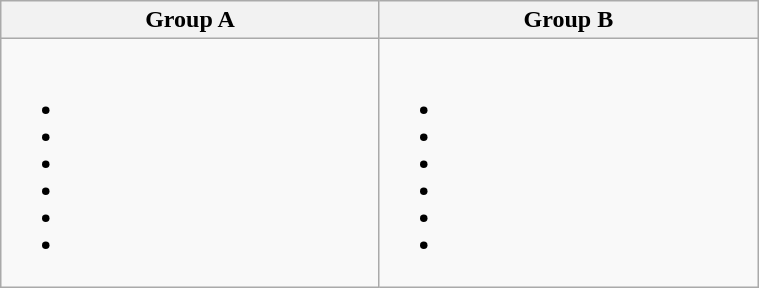<table class="wikitable" width="40%">
<tr>
<th width=20%>Group A</th>
<th width=20%>Group B</th>
</tr>
<tr>
<td><br><ul><li></li><li></li><li></li><li></li><li></li><li></li></ul></td>
<td><br><ul><li></li><li></li><li></li><li></li><li></li><li></li></ul></td>
</tr>
</table>
